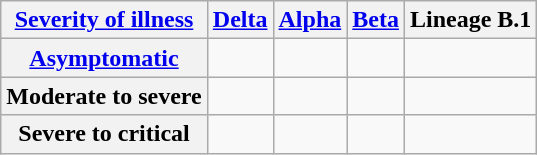<table class="wikitable">
<tr>
<th><a href='#'>Severity of illness</a></th>
<th><a href='#'>Delta</a></th>
<th><a href='#'>Alpha</a></th>
<th><a href='#'>Beta</a></th>
<th>Lineage B.1</th>
</tr>
<tr>
<th><a href='#'>Asymptomatic</a></th>
<td></td>
<td></td>
<td></td>
<td></td>
</tr>
<tr>
<th>Moderate to severe</th>
<td></td>
<td></td>
<td></td>
<td></td>
</tr>
<tr>
<th>Severe to critical</th>
<td></td>
<td></td>
<td></td>
<td></td>
</tr>
</table>
